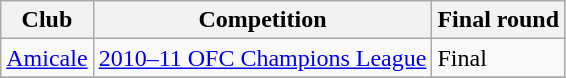<table class="wikitable">
<tr>
<th>Club</th>
<th>Competition</th>
<th>Final round</th>
</tr>
<tr>
<td rowspan=1><a href='#'>Amicale</a></td>
<td><a href='#'>2010–11 OFC Champions League</a></td>
<td>Final</td>
</tr>
<tr>
</tr>
</table>
